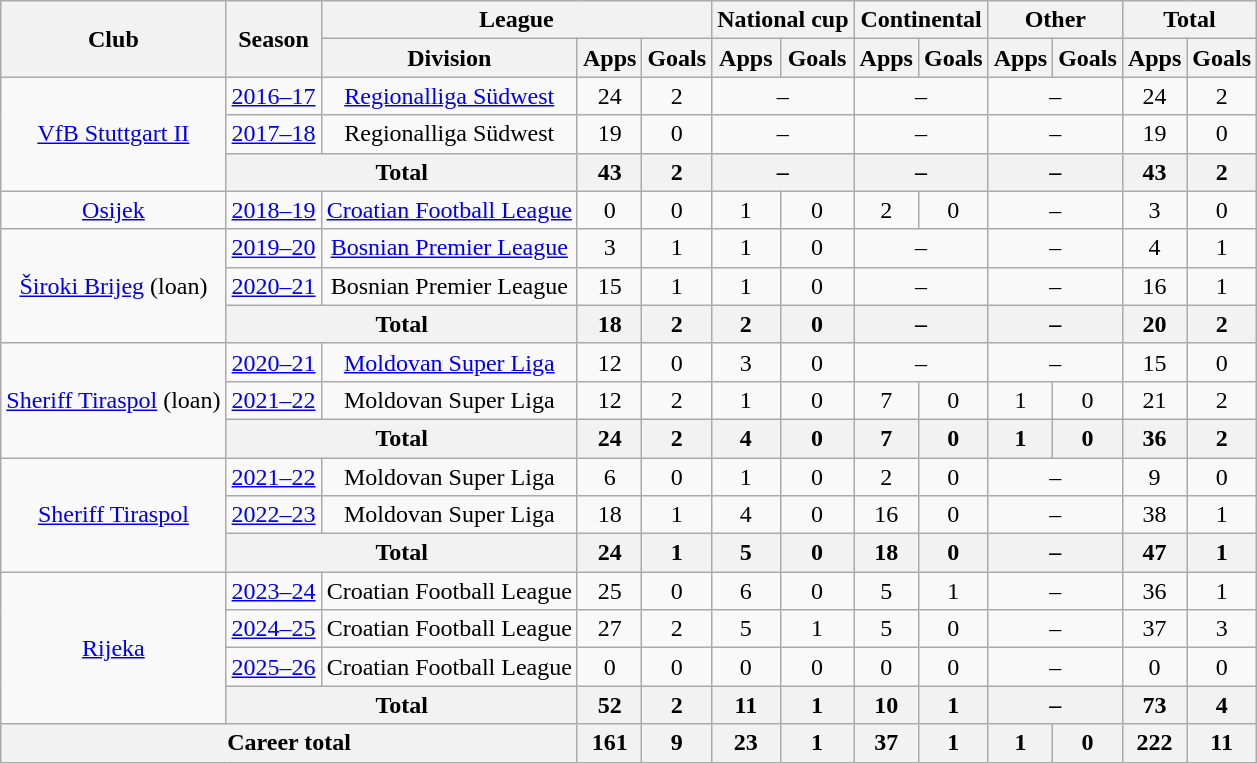<table class="wikitable" style="text-align:center">
<tr>
<th rowspan=2>Club</th>
<th rowspan=2>Season</th>
<th colspan=3>League</th>
<th colspan=2>National cup</th>
<th colspan=2>Continental</th>
<th colspan=2>Other</th>
<th colspan=2>Total</th>
</tr>
<tr>
<th>Division</th>
<th>Apps</th>
<th>Goals</th>
<th>Apps</th>
<th>Goals</th>
<th>Apps</th>
<th>Goals</th>
<th>Apps</th>
<th>Goals</th>
<th>Apps</th>
<th>Goals</th>
</tr>
<tr>
<td rowspan=3><a href='#'>VfB Stuttgart II</a></td>
<td><a href='#'>2016–17</a></td>
<td><a href='#'>Regionalliga Südwest</a></td>
<td>24</td>
<td>2</td>
<td colspan=2>–</td>
<td colspan=2>–</td>
<td colspan=2>–</td>
<td>24</td>
<td>2</td>
</tr>
<tr>
<td><a href='#'>2017–18</a></td>
<td>Regionalliga Südwest</td>
<td>19</td>
<td>0</td>
<td colspan=2>–</td>
<td colspan=2>–</td>
<td colspan=2>–</td>
<td>19</td>
<td>0</td>
</tr>
<tr>
<th colspan=2>Total</th>
<th>43</th>
<th>2</th>
<th colspan=2>–</th>
<th colspan=2>–</th>
<th colspan=2>–</th>
<th>43</th>
<th>2</th>
</tr>
<tr>
<td><a href='#'>Osijek</a></td>
<td><a href='#'>2018–19</a></td>
<td><a href='#'>Croatian Football League</a></td>
<td>0</td>
<td>0</td>
<td>1</td>
<td>0</td>
<td>2</td>
<td>0</td>
<td colspan=2>–</td>
<td>3</td>
<td>0</td>
</tr>
<tr>
<td rowspan=3><a href='#'>Široki Brijeg</a> (loan)</td>
<td><a href='#'>2019–20</a></td>
<td><a href='#'>Bosnian Premier League</a></td>
<td>3</td>
<td>1</td>
<td>1</td>
<td>0</td>
<td colspan=2>–</td>
<td colspan=2>–</td>
<td>4</td>
<td>1</td>
</tr>
<tr>
<td><a href='#'>2020–21</a></td>
<td>Bosnian Premier League</td>
<td>15</td>
<td>1</td>
<td>1</td>
<td>0</td>
<td colspan=2>–</td>
<td colspan=2>–</td>
<td>16</td>
<td>1</td>
</tr>
<tr>
<th colspan=2>Total</th>
<th>18</th>
<th>2</th>
<th>2</th>
<th>0</th>
<th colspan=2>–</th>
<th colspan=2>–</th>
<th>20</th>
<th>2</th>
</tr>
<tr>
<td rowspan=3><a href='#'>Sheriff Tiraspol</a> (loan)</td>
<td><a href='#'>2020–21</a></td>
<td><a href='#'>Moldovan Super Liga</a></td>
<td>12</td>
<td>0</td>
<td>3</td>
<td>0</td>
<td colspan=2>–</td>
<td colspan=2>–</td>
<td>15</td>
<td>0</td>
</tr>
<tr>
<td><a href='#'>2021–22</a></td>
<td>Moldovan Super Liga</td>
<td>12</td>
<td>2</td>
<td>1</td>
<td>0</td>
<td>7</td>
<td>0</td>
<td>1</td>
<td>0</td>
<td>21</td>
<td>2</td>
</tr>
<tr>
<th colspan=2>Total</th>
<th>24</th>
<th>2</th>
<th>4</th>
<th>0</th>
<th>7</th>
<th>0</th>
<th>1</th>
<th>0</th>
<th>36</th>
<th>2</th>
</tr>
<tr>
<td rowspan=3><a href='#'>Sheriff Tiraspol</a></td>
<td><a href='#'>2021–22</a></td>
<td>Moldovan Super Liga</td>
<td>6</td>
<td>0</td>
<td>1</td>
<td>0</td>
<td>2</td>
<td>0</td>
<td colspan=2>–</td>
<td>9</td>
<td>0</td>
</tr>
<tr>
<td><a href='#'>2022–23</a></td>
<td>Moldovan Super Liga</td>
<td>18</td>
<td>1</td>
<td>4</td>
<td>0</td>
<td>16</td>
<td>0</td>
<td colspan=2>–</td>
<td>38</td>
<td>1</td>
</tr>
<tr>
<th colspan=2>Total</th>
<th>24</th>
<th>1</th>
<th>5</th>
<th>0</th>
<th>18</th>
<th>0</th>
<th colspan=2>–</th>
<th>47</th>
<th>1</th>
</tr>
<tr>
<td rowspan=4><a href='#'>Rijeka</a></td>
<td><a href='#'>2023–24</a></td>
<td>Croatian Football League</td>
<td>25</td>
<td>0</td>
<td>6</td>
<td>0</td>
<td>5</td>
<td>1</td>
<td colspan=2>–</td>
<td>36</td>
<td>1</td>
</tr>
<tr>
<td><a href='#'>2024–25</a></td>
<td>Croatian Football League</td>
<td>27</td>
<td>2</td>
<td>5</td>
<td>1</td>
<td>5</td>
<td>0</td>
<td colspan=2>–</td>
<td>37</td>
<td>3</td>
</tr>
<tr>
<td><a href='#'>2025–26</a></td>
<td>Croatian Football League</td>
<td>0</td>
<td>0</td>
<td>0</td>
<td>0</td>
<td>0</td>
<td>0</td>
<td colspan=2>–</td>
<td>0</td>
<td>0</td>
</tr>
<tr>
<th colspan=2>Total</th>
<th>52</th>
<th>2</th>
<th>11</th>
<th>1</th>
<th>10</th>
<th>1</th>
<th colspan=2>–</th>
<th>73</th>
<th>4</th>
</tr>
<tr>
<th colspan=3>Career total</th>
<th>161</th>
<th>9</th>
<th>23</th>
<th>1</th>
<th>37</th>
<th>1</th>
<th>1</th>
<th>0</th>
<th>222</th>
<th>11</th>
</tr>
</table>
